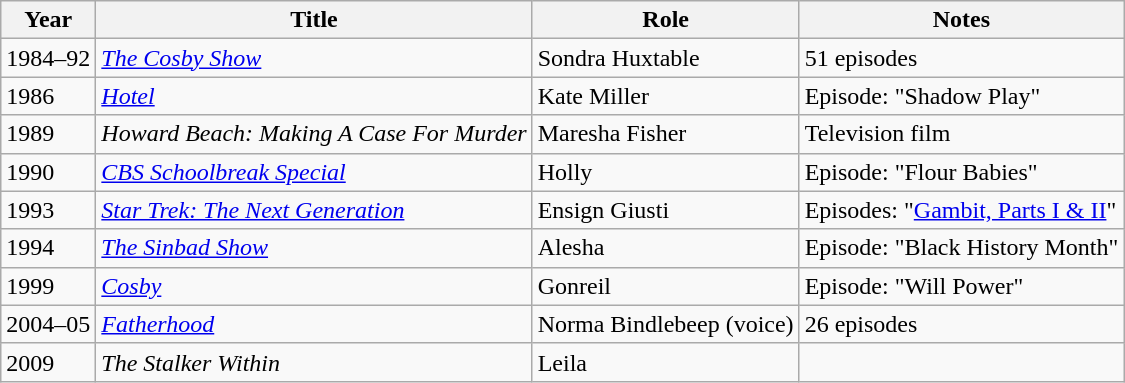<table class="wikitable sortable">
<tr>
<th>Year</th>
<th>Title</th>
<th>Role</th>
<th>Notes</th>
</tr>
<tr>
<td>1984–92</td>
<td><em><a href='#'>The Cosby Show</a></em></td>
<td>Sondra Huxtable</td>
<td>51 episodes</td>
</tr>
<tr>
<td>1986</td>
<td><em><a href='#'>Hotel</a></em></td>
<td>Kate Miller</td>
<td>Episode: "Shadow Play"</td>
</tr>
<tr>
<td>1989</td>
<td><em>Howard Beach: Making A Case For Murder</em></td>
<td>Maresha Fisher</td>
<td>Television film</td>
</tr>
<tr>
<td>1990</td>
<td><em><a href='#'>CBS Schoolbreak Special</a></em></td>
<td>Holly</td>
<td>Episode: "Flour Babies"</td>
</tr>
<tr>
<td>1993</td>
<td><em><a href='#'>Star Trek: The Next Generation</a></em></td>
<td>Ensign Giusti</td>
<td>Episodes: "<a href='#'>Gambit, Parts I & II</a>"</td>
</tr>
<tr>
<td>1994</td>
<td><em><a href='#'>The Sinbad Show</a></em></td>
<td>Alesha</td>
<td>Episode: "Black History Month"</td>
</tr>
<tr>
<td>1999</td>
<td><em><a href='#'>Cosby</a></em></td>
<td>Gonreil</td>
<td>Episode: "Will Power"</td>
</tr>
<tr>
<td>2004–05</td>
<td><em><a href='#'>Fatherhood</a></em></td>
<td>Norma Bindlebeep (voice)</td>
<td>26 episodes</td>
</tr>
<tr>
<td>2009</td>
<td><em>The Stalker Within</em></td>
<td>Leila</td>
<td></td>
</tr>
</table>
